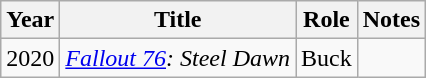<table class="wikitable sortable">
<tr>
<th>Year</th>
<th>Title</th>
<th>Role</th>
<th>Notes</th>
</tr>
<tr>
<td>2020</td>
<td><em><a href='#'>Fallout 76</a>: Steel Dawn</em></td>
<td>Buck</td>
<td></td>
</tr>
</table>
